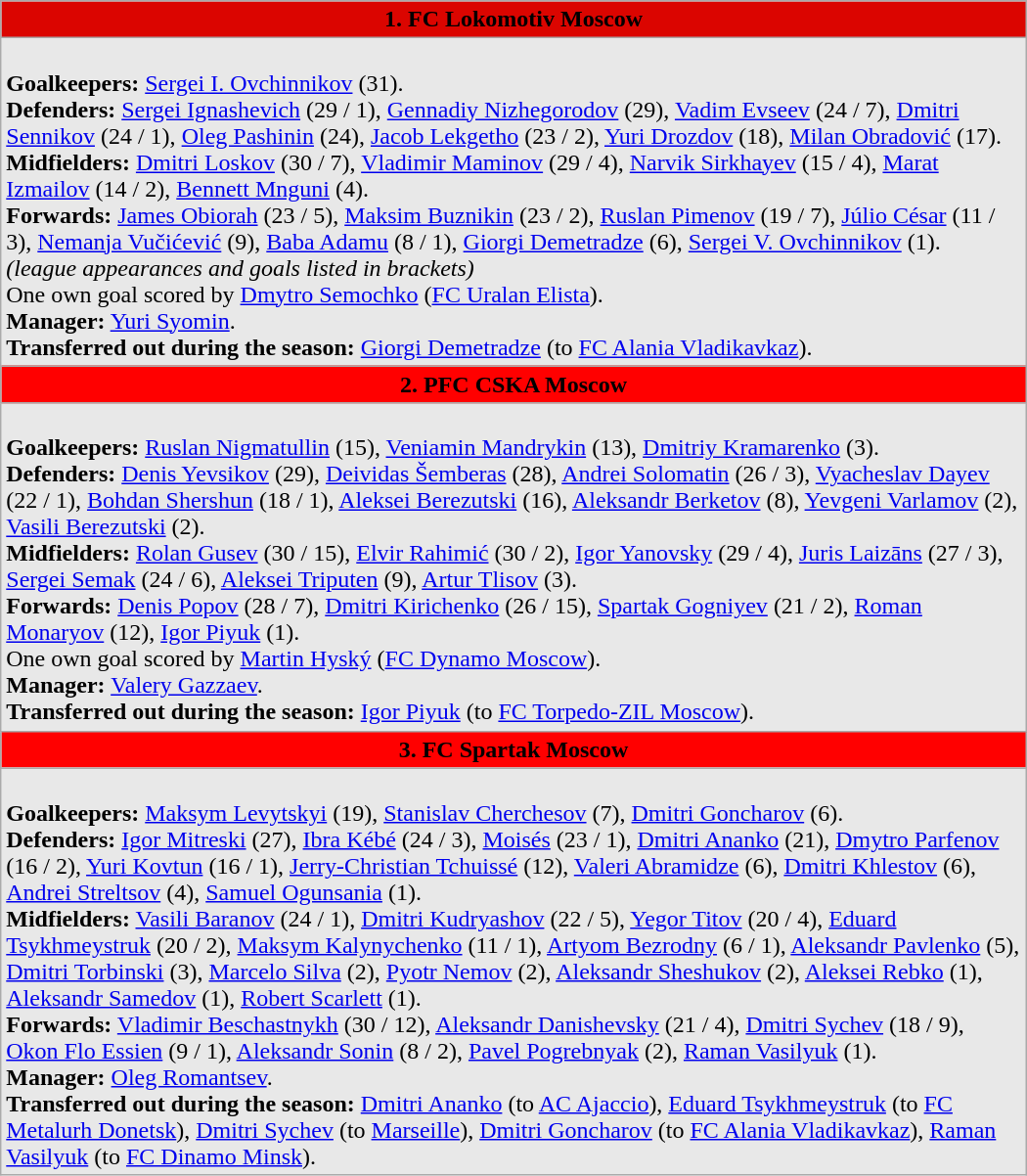<table class="wikitable" Width="700">
<tr bgcolor="#DB0500">
<td align="center" width="700"><span> <strong>1. FC Lokomotiv Moscow</strong> </span></td>
</tr>
<tr bgcolor="#E8E8E8">
<td align="left" width="700"><br><strong>Goalkeepers:</strong> <a href='#'>Sergei I. Ovchinnikov</a> (31).<br>
<strong>Defenders:</strong> <a href='#'>Sergei Ignashevich</a> (29 / 1), <a href='#'>Gennadiy Nizhegorodov</a> (29), <a href='#'>Vadim Evseev</a> (24 / 7), <a href='#'>Dmitri Sennikov</a> (24 / 1), <a href='#'>Oleg Pashinin</a>  (24), <a href='#'>Jacob Lekgetho</a>  (23 / 2), <a href='#'>Yuri Drozdov</a> (18), <a href='#'>Milan Obradović</a>  (17).<br>
<strong>Midfielders:</strong> <a href='#'>Dmitri Loskov</a> (30 / 7), <a href='#'>Vladimir Maminov</a>  (29 / 4), <a href='#'>Narvik Sirkhayev</a>  (15 / 4), <a href='#'>Marat Izmailov</a> (14 / 2), <a href='#'>Bennett Mnguni</a>  (4).<br>
<strong>Forwards:</strong> <a href='#'>James Obiorah</a>  (23 / 5), <a href='#'>Maksim Buznikin</a> (23 / 2), <a href='#'>Ruslan Pimenov</a> (19 / 7), <a href='#'>Júlio César</a>  (11 / 3), <a href='#'>Nemanja Vučićević</a>  (9), <a href='#'>Baba Adamu</a>  (8 / 1), <a href='#'>Giorgi Demetradze</a>  (6), <a href='#'>Sergei V. Ovchinnikov</a> (1).<br><em>(league appearances and goals listed in brackets)</em><br>One own goal scored by <a href='#'>Dmytro Semochko</a>  (<a href='#'>FC Uralan Elista</a>).<br><strong>Manager:</strong> <a href='#'>Yuri Syomin</a>.<br><strong>Transferred out during the season:</strong> <a href='#'>Giorgi Demetradze</a>  (to <a href='#'>FC Alania Vladikavkaz</a>).</td>
</tr>
<tr bgcolor="#FF0000">
<td align="center" width="700"><span> <strong>2. PFC CSKA Moscow</strong> </span></td>
</tr>
<tr bgcolor="#E8E8E8">
<td align="left" width="700"><br><strong>Goalkeepers:</strong> <a href='#'>Ruslan Nigmatullin</a> (15), <a href='#'>Veniamin Mandrykin</a> (13), <a href='#'>Dmitriy Kramarenko</a>  (3).<br>
<strong>Defenders:</strong> <a href='#'>Denis Yevsikov</a> (29), <a href='#'>Deividas Šemberas</a>  (28), <a href='#'>Andrei Solomatin</a> (26 / 3), <a href='#'>Vyacheslav Dayev</a> (22 / 1), <a href='#'>Bohdan Shershun</a>  (18 / 1), <a href='#'>Aleksei Berezutski</a> (16), <a href='#'>Aleksandr Berketov</a> (8), <a href='#'>Yevgeni Varlamov</a> (2), <a href='#'>Vasili Berezutski</a> (2).<br>
<strong>Midfielders:</strong> <a href='#'>Rolan Gusev</a> (30 / 15), <a href='#'>Elvir Rahimić</a>  (30 / 2), <a href='#'>Igor Yanovsky</a> (29 / 4), <a href='#'>Juris Laizāns</a>  (27 / 3), <a href='#'>Sergei Semak</a> (24 / 6), <a href='#'>Aleksei Triputen</a> (9), <a href='#'>Artur Tlisov</a> (3).<br>
<strong>Forwards:</strong> <a href='#'>Denis Popov</a> (28 / 7), <a href='#'>Dmitri Kirichenko</a> (26 / 15), <a href='#'>Spartak Gogniyev</a> (21 / 2), <a href='#'>Roman Monaryov</a>  (12), <a href='#'>Igor Piyuk</a> (1).<br>One own goal scored by <a href='#'>Martin Hyský</a>  (<a href='#'>FC Dynamo Moscow</a>).<br><strong>Manager:</strong> <a href='#'>Valery Gazzaev</a>.<br><strong>Transferred out during the season:</strong> <a href='#'>Igor Piyuk</a> (to <a href='#'>FC Torpedo-ZIL Moscow</a>).</td>
</tr>
<tr bgcolor="#FF0000">
<td align="center" width="700"><span> <strong>3. FC Spartak Moscow</strong> </span></td>
</tr>
<tr bgcolor="#E8E8E8">
<td align="left" width="700"><br><strong>Goalkeepers:</strong> <a href='#'>Maksym Levytskyi</a>  (19), <a href='#'>Stanislav Cherchesov</a> (7), <a href='#'>Dmitri Goncharov</a> (6).<br>
<strong>Defenders:</strong> <a href='#'>Igor Mitreski</a>  (27), <a href='#'>Ibra Kébé</a>  (24 / 3), <a href='#'>Moisés</a>  (23 / 1), <a href='#'>Dmitri Ananko</a> (21), <a href='#'>Dmytro Parfenov</a>  (16 / 2), <a href='#'>Yuri Kovtun</a> (16 / 1), <a href='#'>Jerry-Christian Tchuissé</a>  (12), <a href='#'>Valeri Abramidze</a>  (6), <a href='#'>Dmitri Khlestov</a> (6), <a href='#'>Andrei Streltsov</a> (4), <a href='#'>Samuel Ogunsania</a>  (1).<br>
<strong>Midfielders:</strong> <a href='#'>Vasili Baranov</a>  (24 / 1), <a href='#'>Dmitri Kudryashov</a> (22 / 5), <a href='#'>Yegor Titov</a> (20 / 4), <a href='#'>Eduard Tsykhmeystruk</a>  (20 / 2), <a href='#'>Maksym Kalynychenko</a>  (11 / 1), <a href='#'>Artyom Bezrodny</a> (6 / 1), <a href='#'>Aleksandr Pavlenko</a> (5), <a href='#'>Dmitri Torbinski</a> (3), <a href='#'>Marcelo Silva</a>  (2), <a href='#'>Pyotr Nemov</a> (2), <a href='#'>Aleksandr Sheshukov</a> (2), <a href='#'>Aleksei Rebko</a> (1), <a href='#'>Aleksandr Samedov</a> (1), <a href='#'>Robert Scarlett</a>  (1).<br>
<strong>Forwards:</strong> <a href='#'>Vladimir Beschastnykh</a> (30 / 12), <a href='#'>Aleksandr Danishevsky</a> (21 / 4), <a href='#'>Dmitri Sychev</a> (18 / 9), <a href='#'>Okon Flo Essien</a>  (9 / 1), <a href='#'>Aleksandr Sonin</a> (8 / 2), <a href='#'>Pavel Pogrebnyak</a> (2), <a href='#'>Raman Vasilyuk</a>  (1).<br><strong>Manager:</strong> <a href='#'>Oleg Romantsev</a>.<br><strong>Transferred out during the season:</strong> <a href='#'>Dmitri Ananko</a> (to  <a href='#'>AC Ajaccio</a>), <a href='#'>Eduard Tsykhmeystruk</a>  (to  <a href='#'>FC Metalurh Donetsk</a>), <a href='#'>Dmitri Sychev</a> (to  <a href='#'>Marseille</a>), <a href='#'>Dmitri Goncharov</a> (to <a href='#'>FC Alania Vladikavkaz</a>), <a href='#'>Raman Vasilyuk</a>  (to  <a href='#'>FC Dinamo Minsk</a>).</td>
</tr>
</table>
